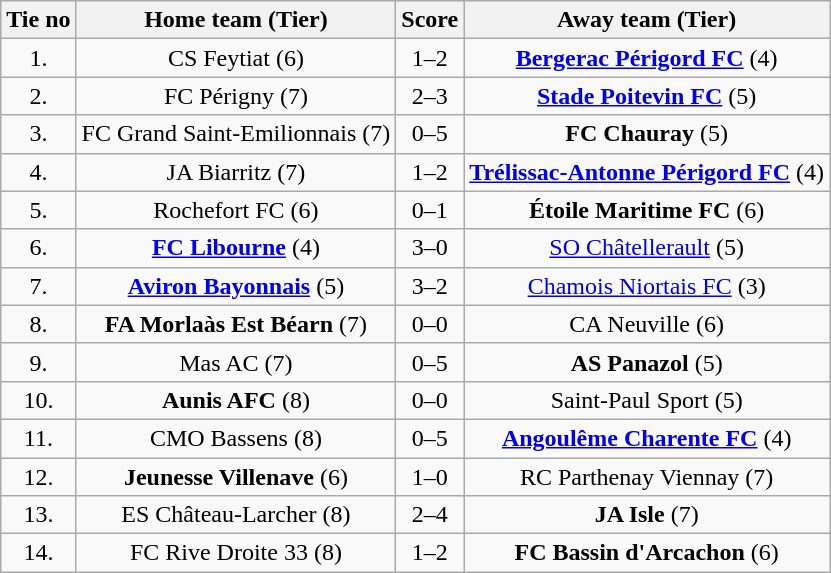<table class="wikitable" style="text-align: center">
<tr>
<th>Tie no</th>
<th>Home team (Tier)</th>
<th>Score</th>
<th>Away team (Tier)</th>
</tr>
<tr>
<td>1.</td>
<td>CS Feytiat (6)</td>
<td>1–2</td>
<td><strong><a href='#'>Bergerac Périgord FC</a></strong> (4)</td>
</tr>
<tr>
<td>2.</td>
<td>FC Périgny (7)</td>
<td>2–3</td>
<td><strong><a href='#'>Stade Poitevin FC</a></strong> (5)</td>
</tr>
<tr>
<td>3.</td>
<td>FC Grand Saint-Emilionnais (7)</td>
<td>0–5</td>
<td><strong>FC Chauray</strong> (5)</td>
</tr>
<tr>
<td>4.</td>
<td>JA Biarritz (7)</td>
<td>1–2</td>
<td><strong><a href='#'>Trélissac-Antonne Périgord FC</a></strong> (4)</td>
</tr>
<tr>
<td>5.</td>
<td>Rochefort FC (6)</td>
<td>0–1</td>
<td><strong>Étoile Maritime FC</strong> (6)</td>
</tr>
<tr>
<td>6.</td>
<td><strong><a href='#'>FC Libourne</a></strong> (4)</td>
<td>3–0</td>
<td><a href='#'>SO Châtellerault</a> (5)</td>
</tr>
<tr>
<td>7.</td>
<td><strong><a href='#'>Aviron Bayonnais</a></strong> (5)</td>
<td>3–2</td>
<td><a href='#'>Chamois Niortais FC</a> (3)</td>
</tr>
<tr>
<td>8.</td>
<td><strong>FA Morlaàs Est Béarn</strong> (7)</td>
<td>0–0 </td>
<td>CA Neuville (6)</td>
</tr>
<tr>
<td>9.</td>
<td>Mas AC (7)</td>
<td>0–5</td>
<td><strong>AS Panazol</strong> (5)</td>
</tr>
<tr>
<td>10.</td>
<td><strong>Aunis AFC</strong> (8)</td>
<td>0–0 </td>
<td>Saint-Paul Sport (5)</td>
</tr>
<tr>
<td>11.</td>
<td>CMO Bassens (8)</td>
<td>0–5</td>
<td><strong><a href='#'>Angoulême Charente FC</a></strong> (4)</td>
</tr>
<tr>
<td>12.</td>
<td><strong>Jeunesse Villenave</strong> (6)</td>
<td>1–0</td>
<td>RC Parthenay Viennay (7)</td>
</tr>
<tr>
<td>13.</td>
<td>ES Château-Larcher (8)</td>
<td>2–4</td>
<td><strong>JA Isle</strong> (7)</td>
</tr>
<tr>
<td>14.</td>
<td>FC Rive Droite 33 (8)</td>
<td>1–2</td>
<td><strong>FC Bassin d'Arcachon</strong> (6)</td>
</tr>
</table>
